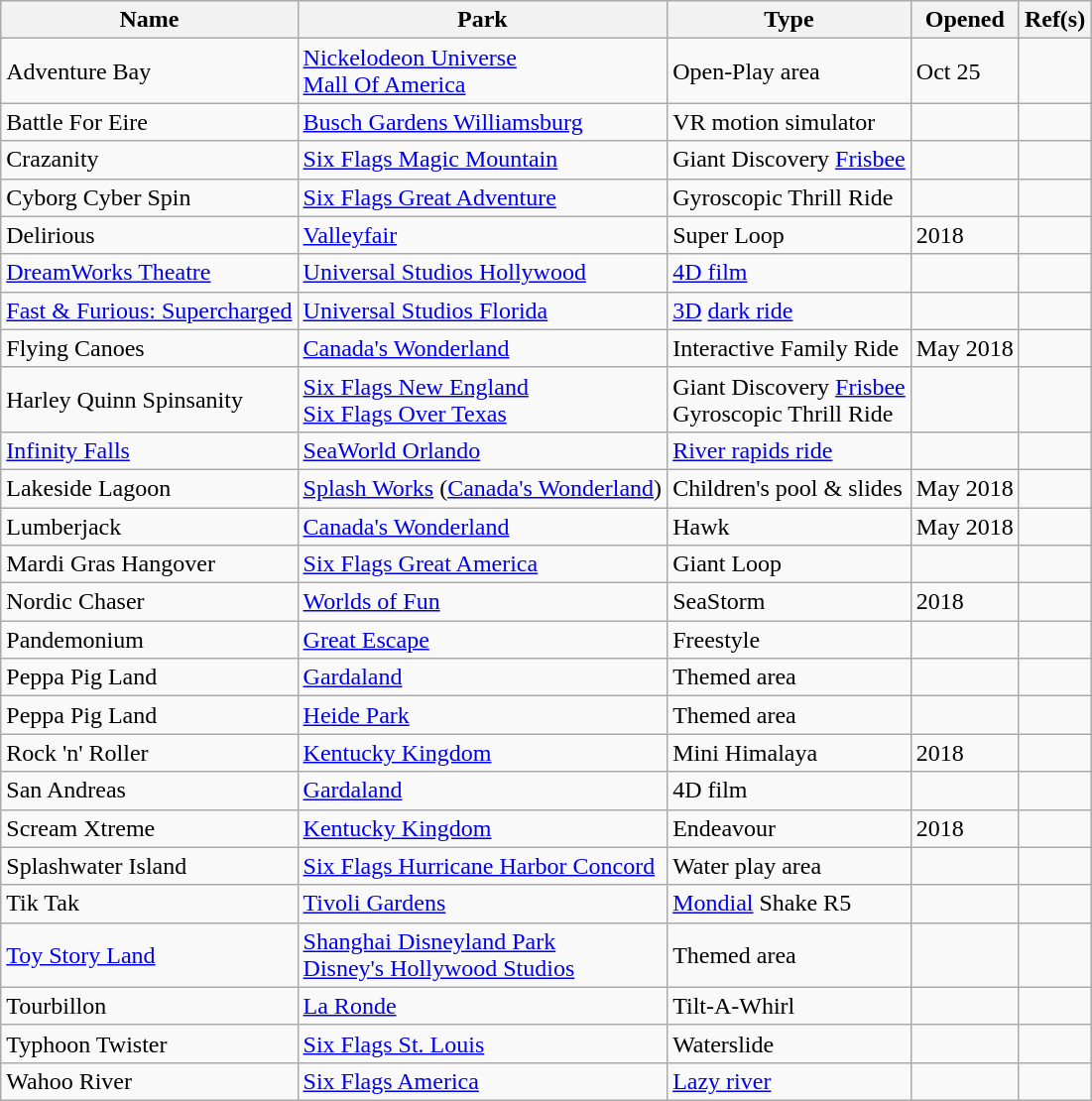<table class="wikitable sortable">
<tr>
<th>Name</th>
<th>Park</th>
<th>Type</th>
<th>Opened</th>
<th class="unsortable">Ref(s)</th>
</tr>
<tr>
<td>Adventure Bay</td>
<td><a href='#'>Nickelodeon Universe</a><br><a href='#'>Mall Of America</a></td>
<td>Open-Play area</td>
<td>Oct 25</td>
<td></td>
</tr>
<tr>
<td>Battle For Eire</td>
<td><a href='#'>Busch Gardens Williamsburg</a></td>
<td>VR motion simulator</td>
<td></td>
<td></td>
</tr>
<tr>
<td>Crazanity</td>
<td><a href='#'>Six Flags Magic Mountain</a></td>
<td>Giant Discovery <a href='#'>Frisbee</a></td>
<td></td>
<td></td>
</tr>
<tr>
<td>Cyborg Cyber Spin</td>
<td><a href='#'>Six Flags Great Adventure</a></td>
<td>Gyroscopic Thrill Ride</td>
<td></td>
<td></td>
</tr>
<tr>
<td>Delirious</td>
<td><a href='#'>Valleyfair</a></td>
<td>Super Loop</td>
<td>2018</td>
<td></td>
</tr>
<tr>
<td><a href='#'>DreamWorks Theatre</a></td>
<td><a href='#'>Universal Studios Hollywood</a></td>
<td><a href='#'>4D film</a></td>
<td></td>
<td></td>
</tr>
<tr>
<td><a href='#'>Fast & Furious: Supercharged</a></td>
<td><a href='#'>Universal Studios Florida</a></td>
<td><a href='#'>3D</a> <a href='#'>dark ride</a></td>
<td></td>
<td></td>
</tr>
<tr>
<td>Flying Canoes</td>
<td><a href='#'>Canada's Wonderland</a></td>
<td>Interactive Family Ride</td>
<td>May 2018</td>
<td></td>
</tr>
<tr>
<td>Harley Quinn Spinsanity</td>
<td><a href='#'>Six Flags New England</a> <br><a href='#'>Six Flags Over Texas</a></td>
<td>Giant Discovery <a href='#'>Frisbee</a> <br> Gyroscopic Thrill Ride</td>
<td></td>
<td></td>
</tr>
<tr>
<td><a href='#'>Infinity Falls</a></td>
<td><a href='#'>SeaWorld Orlando</a></td>
<td><a href='#'>River rapids ride</a></td>
<td></td>
<td></td>
</tr>
<tr>
<td>Lakeside Lagoon</td>
<td><a href='#'>Splash Works</a> (<a href='#'>Canada's Wonderland</a>)</td>
<td>Children's pool & slides</td>
<td>May 2018</td>
<td></td>
</tr>
<tr>
<td>Lumberjack</td>
<td><a href='#'>Canada's Wonderland</a></td>
<td>Hawk</td>
<td>May 2018</td>
<td></td>
</tr>
<tr>
<td>Mardi Gras Hangover</td>
<td><a href='#'>Six Flags Great America</a></td>
<td>Giant Loop</td>
<td></td>
<td></td>
</tr>
<tr>
<td>Nordic Chaser</td>
<td><a href='#'>Worlds of Fun</a></td>
<td>SeaStorm</td>
<td>2018</td>
<td></td>
</tr>
<tr>
<td>Pandemonium</td>
<td><a href='#'>Great Escape</a></td>
<td>Freestyle</td>
<td></td>
<td></td>
</tr>
<tr>
<td>Peppa Pig Land</td>
<td><a href='#'>Gardaland</a></td>
<td>Themed area</td>
<td></td>
<td></td>
</tr>
<tr>
<td>Peppa Pig Land</td>
<td><a href='#'>Heide Park</a></td>
<td>Themed area</td>
<td></td>
<td></td>
</tr>
<tr>
<td>Rock 'n' Roller</td>
<td><a href='#'>Kentucky Kingdom</a></td>
<td>Mini Himalaya</td>
<td>2018</td>
<td></td>
</tr>
<tr>
<td>San Andreas</td>
<td><a href='#'>Gardaland</a></td>
<td>4D film</td>
<td></td>
<td></td>
</tr>
<tr>
<td>Scream Xtreme</td>
<td><a href='#'>Kentucky Kingdom</a></td>
<td>Endeavour</td>
<td>2018</td>
<td></td>
</tr>
<tr>
<td>Splashwater Island</td>
<td><a href='#'>Six Flags Hurricane Harbor Concord</a></td>
<td>Water play area</td>
<td></td>
<td></td>
</tr>
<tr>
<td>Tik Tak</td>
<td><a href='#'>Tivoli Gardens</a></td>
<td><a href='#'>Mondial</a> Shake R5</td>
<td></td>
<td></td>
</tr>
<tr>
<td><a href='#'>Toy Story Land</a></td>
<td><a href='#'>Shanghai Disneyland Park</a> <br><a href='#'>Disney's Hollywood Studios</a></td>
<td>Themed area</td>
<td> <br></td>
<td></td>
</tr>
<tr>
<td>Tourbillon</td>
<td><a href='#'>La Ronde</a></td>
<td>Tilt-A-Whirl</td>
<td></td>
<td></td>
</tr>
<tr>
<td>Typhoon Twister</td>
<td><a href='#'>Six Flags St. Louis</a></td>
<td>Waterslide</td>
<td></td>
<td></td>
</tr>
<tr>
<td>Wahoo River</td>
<td><a href='#'>Six Flags America</a></td>
<td><a href='#'>Lazy river</a></td>
<td></td>
<td></td>
</tr>
</table>
